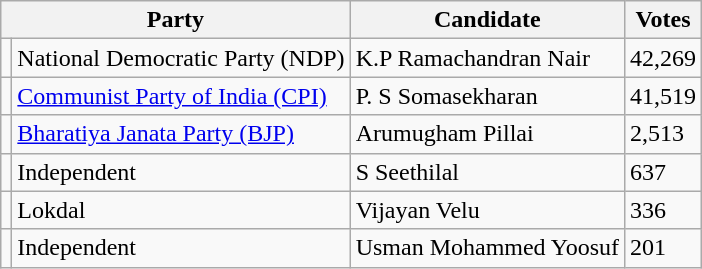<table class="wikitable">
<tr>
<th colspan="2">Party</th>
<th>Candidate</th>
<th>Votes</th>
</tr>
<tr>
<td></td>
<td>National Democratic Party (NDP)</td>
<td>K.P Ramachandran Nair</td>
<td>42,269</td>
</tr>
<tr>
<td></td>
<td><a href='#'>Communist Party of India (CPI)</a></td>
<td>P. S Somasekharan</td>
<td>41,519</td>
</tr>
<tr>
<td></td>
<td><a href='#'>Bharatiya Janata Party (BJP)</a></td>
<td>Arumugham Pillai</td>
<td>2,513</td>
</tr>
<tr>
<td></td>
<td>Independent</td>
<td>S Seethilal</td>
<td>637</td>
</tr>
<tr>
<td></td>
<td>Lokdal</td>
<td>Vijayan Velu</td>
<td>336</td>
</tr>
<tr>
<td></td>
<td>Independent</td>
<td>Usman Mohammed Yoosuf</td>
<td>201</td>
</tr>
</table>
